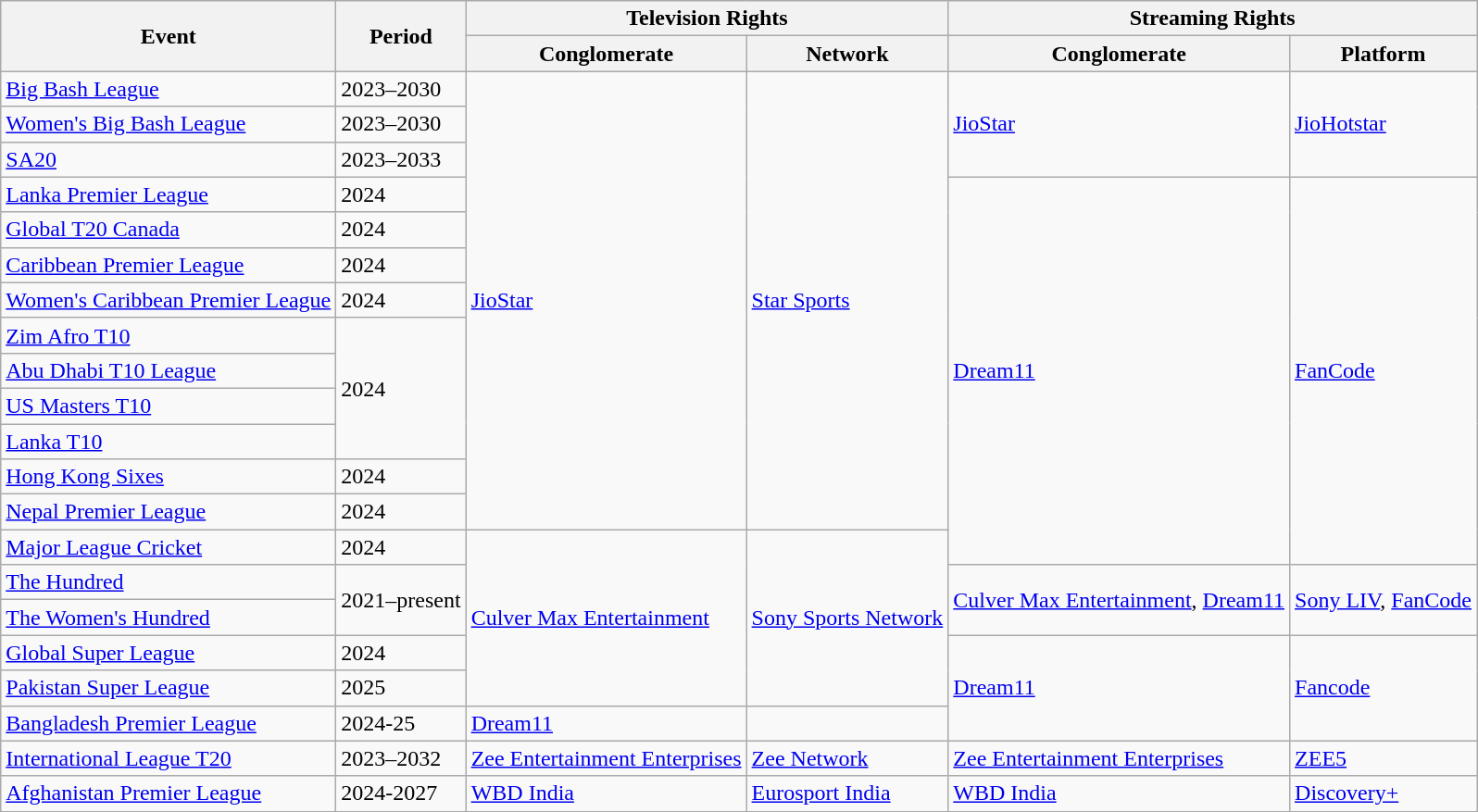<table class="wikitable">
<tr>
<th rowspan="2">Event</th>
<th rowspan="2">Period</th>
<th colspan="2">Television Rights</th>
<th colspan="2">Streaming Rights</th>
</tr>
<tr>
<th>Conglomerate</th>
<th>Network</th>
<th>Conglomerate</th>
<th>Platform</th>
</tr>
<tr>
<td><a href='#'>Big Bash League</a></td>
<td>2023–2030</td>
<td rowspan="13"><a href='#'>JioStar</a></td>
<td rowspan="13"><a href='#'>Star Sports</a></td>
<td rowspan="3"><a href='#'>JioStar</a></td>
<td rowspan="3"><a href='#'>JioHotstar</a></td>
</tr>
<tr>
<td><a href='#'>Women's Big Bash League</a></td>
<td>2023–2030</td>
</tr>
<tr>
<td><a href='#'>SA20</a></td>
<td>2023–2033</td>
</tr>
<tr>
<td><a href='#'>Lanka Premier League</a></td>
<td>2024</td>
<td rowspan="11"><a href='#'>Dream11</a></td>
<td rowspan="11"><a href='#'>FanCode</a></td>
</tr>
<tr>
<td><a href='#'>Global T20 Canada</a></td>
<td>2024</td>
</tr>
<tr>
<td><a href='#'>Caribbean Premier League</a></td>
<td>2024</td>
</tr>
<tr>
<td><a href='#'>Women's Caribbean Premier League</a></td>
<td>2024</td>
</tr>
<tr>
<td><a href='#'>Zim Afro T10</a></td>
<td rowspan="4">2024</td>
</tr>
<tr>
<td><a href='#'>Abu Dhabi T10 League</a></td>
</tr>
<tr>
<td><a href='#'>US Masters T10</a></td>
</tr>
<tr>
<td><a href='#'>Lanka T10</a></td>
</tr>
<tr>
<td><a href='#'>Hong Kong Sixes</a></td>
<td>2024</td>
</tr>
<tr>
<td><a href='#'>Nepal Premier League</a></td>
<td>2024</td>
</tr>
<tr>
<td><a href='#'>Major League Cricket</a></td>
<td>2024</td>
<td rowspan="5"><a href='#'>Culver Max Entertainment</a></td>
<td rowspan="5"><a href='#'>Sony Sports Network</a></td>
</tr>
<tr>
<td><a href='#'>The Hundred</a></td>
<td rowspan="2">2021–present</td>
<td rowspan="2"><a href='#'>Culver Max Entertainment</a>, <a href='#'>Dream11</a></td>
<td rowspan="2"><a href='#'>Sony LIV</a>, <a href='#'>FanCode</a></td>
</tr>
<tr>
<td><a href='#'>The Women's Hundred</a></td>
</tr>
<tr>
<td><a href='#'>Global Super League</a></td>
<td>2024</td>
<td rowspan="3"><a href='#'>Dream11</a></td>
<td rowspan="3"><a href='#'>Fancode</a></td>
</tr>
<tr>
<td><a href='#'>Pakistan Super League</a></td>
<td>2025</td>
</tr>
<tr>
<td><a href='#'>Bangladesh Premier League</a></td>
<td>2024-25</td>
<td><a href='#'>Dream11</a></td>
<td></td>
</tr>
<tr>
<td><a href='#'>International League T20</a></td>
<td>2023–2032</td>
<td><a href='#'>Zee Entertainment Enterprises</a></td>
<td><a href='#'>Zee Network</a></td>
<td><a href='#'>Zee Entertainment Enterprises</a></td>
<td><a href='#'>ZEE5</a></td>
</tr>
<tr>
<td><a href='#'>Afghanistan Premier League</a></td>
<td>2024-2027</td>
<td><a href='#'>WBD India</a></td>
<td><a href='#'>Eurosport India</a></td>
<td><a href='#'>WBD India</a></td>
<td><a href='#'>Discovery+</a></td>
</tr>
</table>
